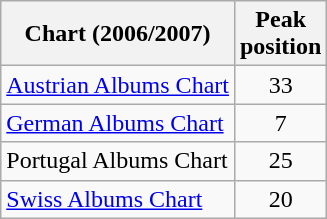<table class="wikitable sortable">
<tr>
<th align="left">Chart (2006/2007)</th>
<th align="center">Peak<br>position</th>
</tr>
<tr>
<td align="left"><a href='#'>Austrian Albums Chart</a></td>
<td align="center">33</td>
</tr>
<tr>
<td align="left"><a href='#'>German Albums Chart</a></td>
<td align="center">7</td>
</tr>
<tr>
<td align="left">Portugal Albums Chart</td>
<td align="center">25</td>
</tr>
<tr>
<td align="left"><a href='#'>Swiss Albums Chart</a></td>
<td align="center">20</td>
</tr>
</table>
